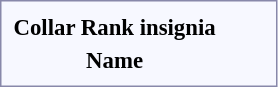<table style="border:1px solid #8888aa; background-color:#f7f8ff; padding:5px; font-size:95%; margin: 0px 12px 12px 0px;">
<tr style="text-align:center;">
<td><strong>Collar Rank insignia</strong></td>
<td colspan=8 rowspan=2></td>
<td colspan=2></td>
<td colspan=2></td>
<td colspan=2></td>
<td colspan=2></td>
<td colspan=2></td>
<td colspan=2></td>
<td colspan=2></td>
</tr>
<tr style="text-align:center;">
<td><strong>Name</strong></td>
<td colspan=2></td>
<td colspan=2></td>
<td colspan=2></td>
<td colspan=2></td>
<td colspan=2></td>
<td colspan=2></td>
<td colspan=2></td>
</tr>
</table>
